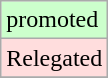<table class="wikitable">
<tr width=10px bgcolor="#ccffcc">
<td>promoted</td>
</tr>
<tr width=10px bgcolor="#ffdddd">
<td>Relegated</td>
</tr>
<tr>
</tr>
</table>
